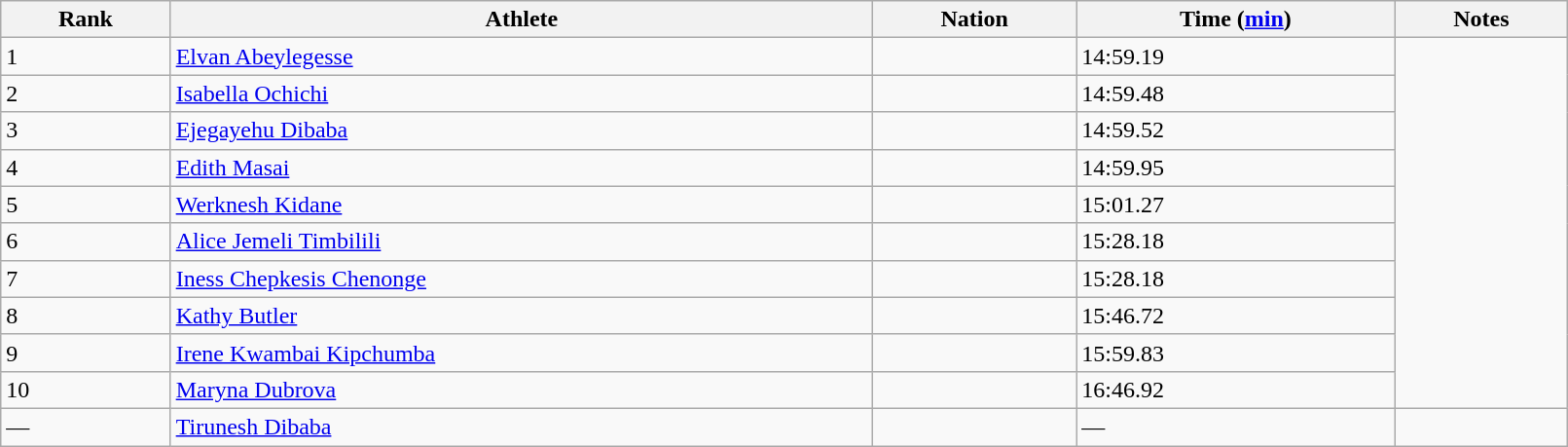<table class="wikitable" style="text=align:center;" width=85%>
<tr>
<th>Rank</th>
<th>Athlete</th>
<th>Nation</th>
<th>Time (<a href='#'>min</a>)</th>
<th>Notes</th>
</tr>
<tr>
<td>1</td>
<td><a href='#'>Elvan Abeylegesse</a></td>
<td></td>
<td>14:59.19</td>
</tr>
<tr>
<td>2</td>
<td><a href='#'>Isabella Ochichi</a></td>
<td></td>
<td>14:59.48</td>
</tr>
<tr>
<td>3</td>
<td><a href='#'>Ejegayehu Dibaba</a></td>
<td></td>
<td>14:59.52</td>
</tr>
<tr>
<td>4</td>
<td><a href='#'>Edith Masai</a></td>
<td></td>
<td>14:59.95</td>
</tr>
<tr>
<td>5</td>
<td><a href='#'>Werknesh Kidane</a></td>
<td></td>
<td>15:01.27</td>
</tr>
<tr>
<td>6</td>
<td><a href='#'>Alice Jemeli Timbilili</a></td>
<td></td>
<td>15:28.18</td>
</tr>
<tr>
<td>7</td>
<td><a href='#'>Iness Chepkesis Chenonge</a></td>
<td></td>
<td>15:28.18</td>
</tr>
<tr>
<td>8</td>
<td><a href='#'>Kathy Butler</a></td>
<td></td>
<td>15:46.72</td>
</tr>
<tr>
<td>9</td>
<td><a href='#'>Irene Kwambai Kipchumba</a></td>
<td></td>
<td>15:59.83</td>
</tr>
<tr>
<td>10</td>
<td><a href='#'>Maryna Dubrova</a></td>
<td></td>
<td>16:46.92</td>
</tr>
<tr>
<td>—</td>
<td><a href='#'>Tirunesh Dibaba</a></td>
<td></td>
<td>—</td>
<td></td>
</tr>
</table>
